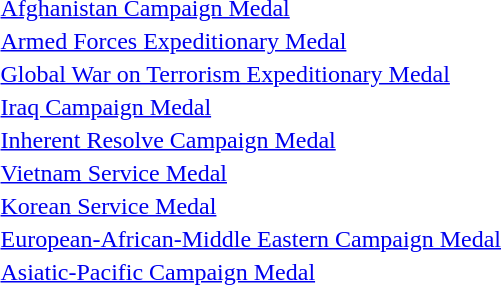<table>
<tr>
<td> <a href='#'>Afghanistan Campaign Medal</a></td>
</tr>
<tr>
<td> <a href='#'>Armed Forces Expeditionary Medal</a></td>
</tr>
<tr>
<td> <a href='#'>Global War on Terrorism Expeditionary Medal</a></td>
</tr>
<tr>
<td> <a href='#'>Iraq Campaign Medal</a></td>
</tr>
<tr>
<td> <a href='#'>Inherent Resolve Campaign Medal</a></td>
</tr>
<tr>
<td> <a href='#'>Vietnam Service Medal</a></td>
</tr>
<tr>
<td> <a href='#'>Korean Service Medal</a></td>
</tr>
<tr>
<td> <a href='#'>European-African-Middle Eastern Campaign Medal</a></td>
</tr>
<tr>
<td> <a href='#'>Asiatic-Pacific Campaign Medal</a></td>
</tr>
</table>
